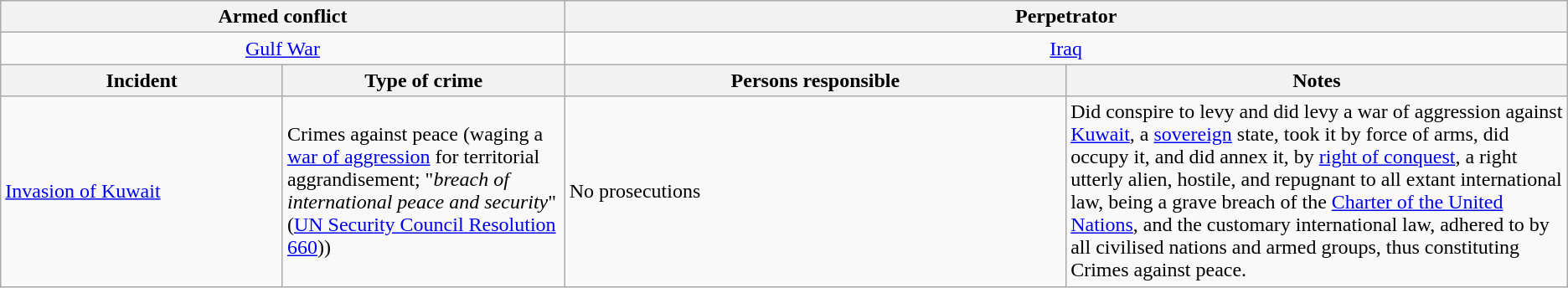<table class="wikitable">
<tr>
<th colspan="2">Armed conflict</th>
<th colspan="2">Perpetrator</th>
</tr>
<tr style="text-align:center;">
<td colspan="2"><a href='#'>Gulf War</a></td>
<td colspan="2"><a href='#'>Iraq</a></td>
</tr>
<tr>
<th>Incident</th>
<th>Type of crime</th>
<th>Persons responsible</th>
<th>Notes</th>
</tr>
<tr>
<td style="width:18%;"><a href='#'>Invasion of Kuwait</a> </td>
<td style="width:18%;">Crimes against peace (waging a <a href='#'>war of aggression</a> for territorial aggrandisement; "<em>breach of international peace and security</em>" (<a href='#'>UN Security Council Resolution 660</a>))</td>
<td style="width:32%;">No prosecutions</td>
<td style="width:32%;">Did conspire to levy and did levy a war of aggression against <a href='#'>Kuwait</a>, a <a href='#'>sovereign</a> state, took it by force of arms, did occupy it, and did annex it, by <a href='#'>right of conquest</a>, a right utterly alien, hostile, and repugnant to all extant international law, being a grave breach of the <a href='#'>Charter of the United Nations</a>, and the customary international law, adhered to by all civilised nations and armed groups, thus constituting Crimes against peace.</td>
</tr>
</table>
